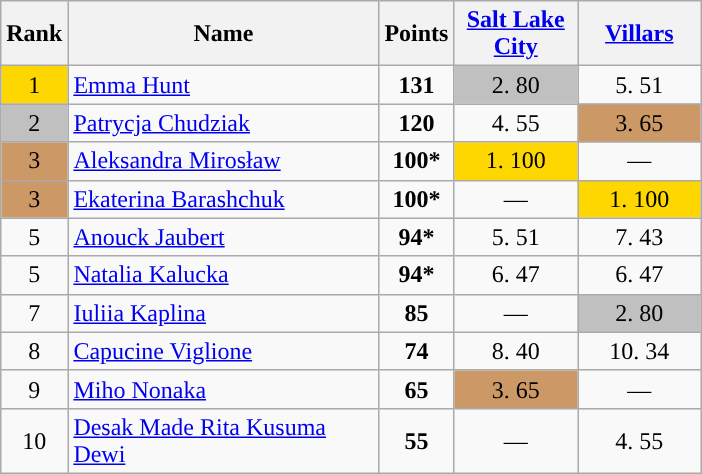<table class="wikitable sortable">
<tr>
<th>Rank</th>
<th width = "200">Name</th>
<th>Points</th>
<th width = "75" data-sort-type="number"><a href='#'>Salt Lake City</a></th>
<th width = "75" data-sort-type="number"><a href='#'>Villars</a></th>
</tr>
<tr>
<td align="center" style="background: gold">1</td>
<td> <a href='#'>Emma Hunt</a></td>
<td align="center"><strong>131</strong></td>
<td align="center" style="background: silver">2. 80</td>
<td align="center">5. 51</td>
</tr>
<tr>
<td align="center" style="background: silver">2</td>
<td> <a href='#'>Patrycja Chudziak</a></td>
<td align="center"><strong>120</strong></td>
<td align="center">4. 55</td>
<td align="center" style="background: #cc9966">3. 65</td>
</tr>
<tr>
<td align="center" style="background: #cc9966">3</td>
<td> <a href='#'>Aleksandra Mirosław</a></td>
<td align="center"><strong>100*</strong></td>
<td align="center" style="background: gold">1. 100</td>
<td align="center">—</td>
</tr>
<tr>
<td align="center" style="background: #cc9966">3</td>
<td> <a href='#'>Ekaterina Barashchuk</a></td>
<td align="center"><strong>100*</strong></td>
<td align="center">—</td>
<td align="center" style="background: gold">1. 100</td>
</tr>
<tr>
<td align="center">5</td>
<td> <a href='#'>Anouck Jaubert</a></td>
<td align="center"><strong>94*</strong></td>
<td align="center">5. 51</td>
<td align="center">7. 43</td>
</tr>
<tr>
<td align="center">5</td>
<td> <a href='#'>Natalia Kalucka</a></td>
<td align="center"><strong>94*</strong></td>
<td align="center">6. 47</td>
<td align="center">6. 47</td>
</tr>
<tr>
<td align="center">7</td>
<td> <a href='#'>Iuliia Kaplina</a></td>
<td align="center"><strong>85</strong></td>
<td align="center">—</td>
<td align="center" style="background: silver">2. 80</td>
</tr>
<tr>
<td align="center">8</td>
<td> <a href='#'>Capucine Viglione</a></td>
<td align="center"><strong>74</strong></td>
<td align="center">8. 40</td>
<td align="center">10. 34</td>
</tr>
<tr>
<td align="center">9</td>
<td> <a href='#'>Miho Nonaka</a></td>
<td align="center"><strong>65</strong></td>
<td align="center" style="background: #cc9966">3. 65</td>
<td align="center">—</td>
</tr>
<tr>
<td align="center">10</td>
<td> <a href='#'>Desak Made Rita Kusuma Dewi</a></td>
<td align="center"><strong>55</strong></td>
<td align="center">—</td>
<td align="center">4. 55</td>
</tr>
</table>
